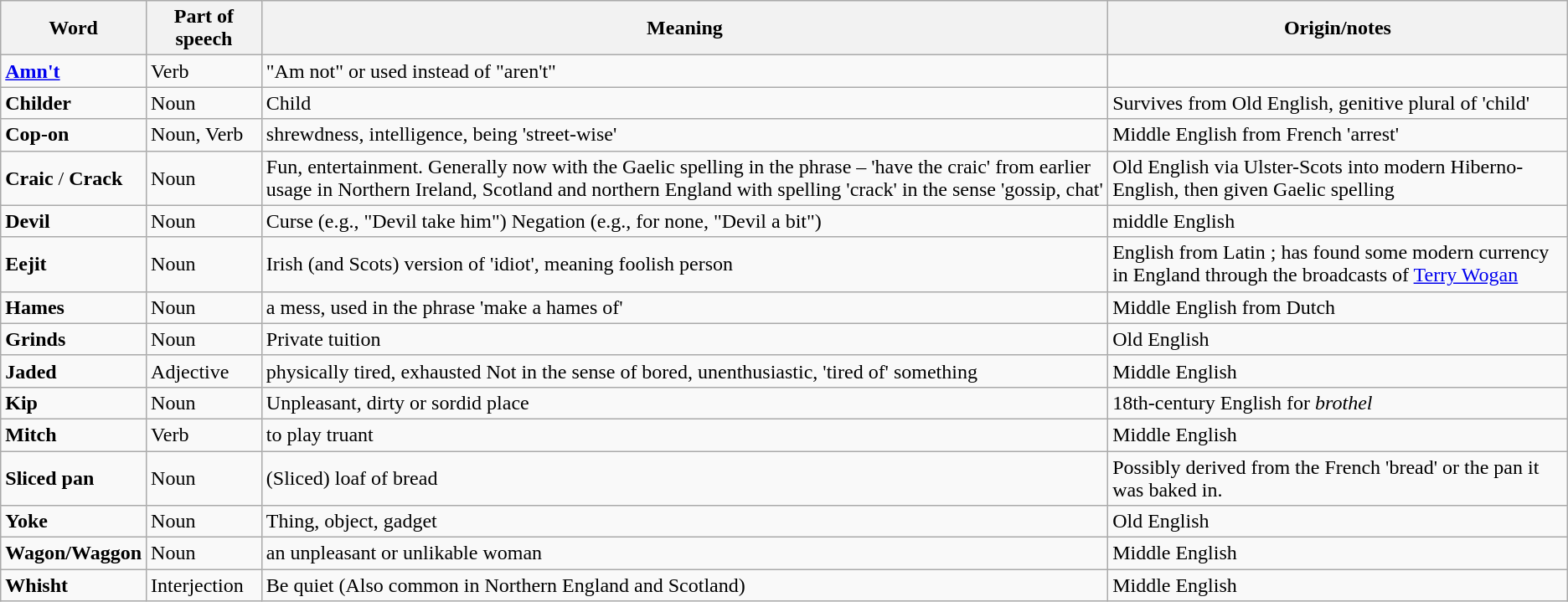<table class="wikitable">
<tr>
<th>Word</th>
<th>Part of speech</th>
<th>Meaning</th>
<th>Origin/notes</th>
</tr>
<tr>
<td><strong><a href='#'>Amn't</a></strong></td>
<td>Verb</td>
<td>"Am not" or used instead of "aren't"</td>
<td></td>
</tr>
<tr>
<td><strong>Childer</strong></td>
<td>Noun</td>
<td>Child</td>
<td>Survives from Old English, genitive plural of 'child'</td>
</tr>
<tr>
<td><strong>Cop-on</strong></td>
<td>Noun, Verb</td>
<td>shrewdness, intelligence, being 'street-wise'</td>
<td>Middle English from French  'arrest'</td>
</tr>
<tr>
<td><strong>Craic</strong> / <strong>Crack</strong> </td>
<td>Noun</td>
<td>Fun, entertainment. Generally now with the Gaelic spelling in the phrase – 'have the craic' from earlier usage in Northern Ireland, Scotland and northern England with spelling 'crack' in the sense 'gossip, chat'</td>
<td>Old English  via Ulster-Scots into modern Hiberno-English, then given Gaelic spelling</td>
</tr>
<tr>
<td><strong>Devil</strong></td>
<td>Noun</td>
<td>Curse (e.g., "Devil take him") Negation (e.g., for none, "Devil a bit")</td>
<td>middle English</td>
</tr>
<tr>
<td><strong>Eejit</strong> </td>
<td>Noun</td>
<td>Irish (and Scots) version of 'idiot', meaning foolish person</td>
<td>English from Latin ; has found some modern currency in England through the broadcasts of <a href='#'>Terry Wogan</a></td>
</tr>
<tr>
<td><strong>Hames</strong></td>
<td>Noun</td>
<td>a mess, used in the phrase 'make a hames of'</td>
<td>Middle English from Dutch</td>
</tr>
<tr>
<td><strong>Grinds</strong></td>
<td>Noun</td>
<td>Private tuition</td>
<td>Old English </td>
</tr>
<tr>
<td><strong>Jaded</strong></td>
<td>Adjective</td>
<td>physically tired, exhausted Not in the sense of bored, unenthusiastic, 'tired of' something</td>
<td>Middle English </td>
</tr>
<tr>
<td><strong>Kip</strong></td>
<td>Noun</td>
<td>Unpleasant, dirty or sordid place</td>
<td>18th-century English for <em>brothel</em></td>
</tr>
<tr>
<td><strong>Mitch</strong></td>
<td>Verb</td>
<td>to play truant</td>
<td>Middle English</td>
</tr>
<tr>
<td><strong>Sliced pan</strong></td>
<td>Noun</td>
<td>(Sliced) loaf of bread</td>
<td>Possibly derived from the French  'bread' or the pan it was baked in.</td>
</tr>
<tr>
<td><strong>Yoke</strong></td>
<td>Noun</td>
<td>Thing, object, gadget</td>
<td>Old English </td>
</tr>
<tr>
<td><strong>Wagon/Waggon</strong></td>
<td>Noun</td>
<td>an unpleasant or unlikable woman</td>
<td>Middle English</td>
</tr>
<tr>
<td><strong>Whisht</strong></td>
<td>Interjection</td>
<td>Be quiet (Also common in Northern England and Scotland)</td>
<td>Middle English</td>
</tr>
</table>
